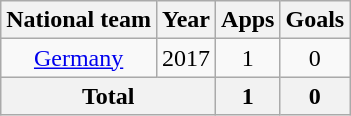<table class="wikitable" style="text-align:center">
<tr>
<th>National team</th>
<th>Year</th>
<th>Apps</th>
<th>Goals</th>
</tr>
<tr>
<td><a href='#'>Germany</a></td>
<td>2017</td>
<td>1</td>
<td>0</td>
</tr>
<tr>
<th colspan="2">Total</th>
<th>1</th>
<th>0</th>
</tr>
</table>
